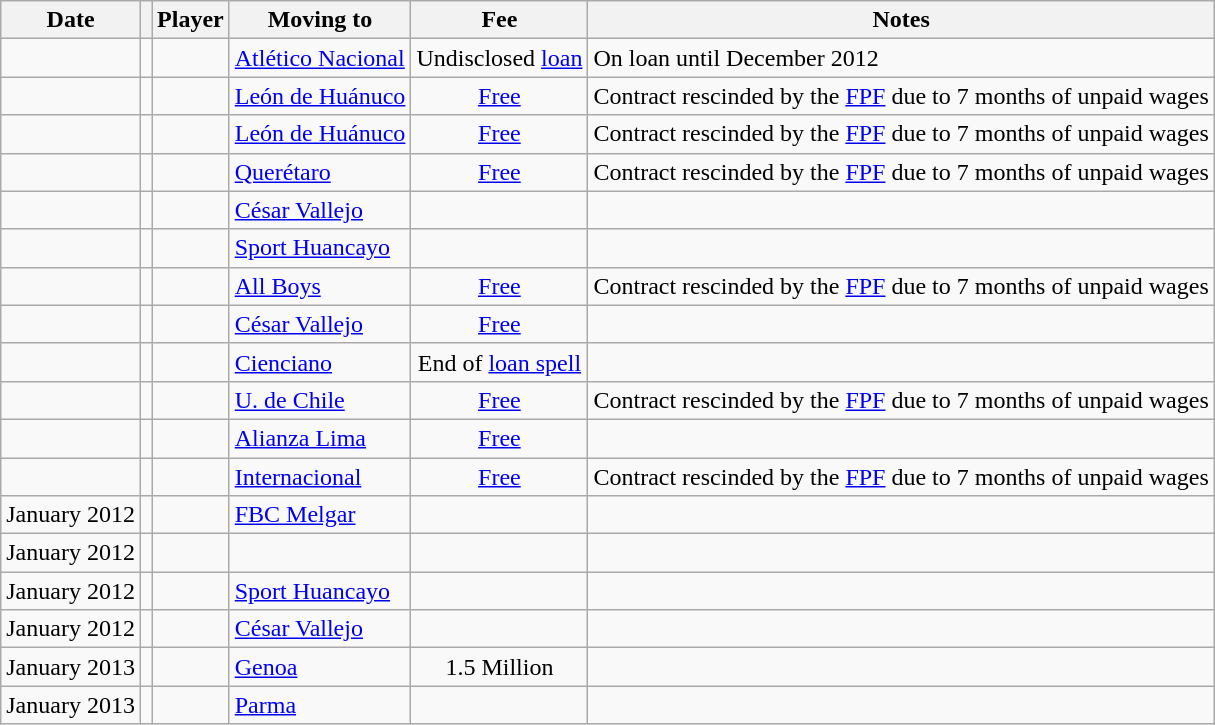<table class="wikitable sortable">
<tr>
<th>Date</th>
<th></th>
<th>Player</th>
<th>Moving to</th>
<th class="unsortable">Fee</th>
<th class="unsortable">Notes</th>
</tr>
<tr>
<td></td>
<td align=center></td>
<td> </td>
<td> <a href='#'>Atlético Nacional</a></td>
<td align=center>Undisclosed <a href='#'>loan</a></td>
<td>On loan until December 2012</td>
</tr>
<tr>
<td></td>
<td align=center></td>
<td> </td>
<td> <a href='#'>León de Huánuco</a></td>
<td align=center><a href='#'>Free</a></td>
<td>Contract rescinded by the <a href='#'>FPF</a> due to 7 months of unpaid wages</td>
</tr>
<tr>
<td></td>
<td align=center></td>
<td> </td>
<td> <a href='#'>León de Huánuco</a></td>
<td align=center><a href='#'>Free</a></td>
<td>Contract rescinded by the <a href='#'>FPF</a> due to 7 months of unpaid wages</td>
</tr>
<tr>
<td></td>
<td align=center></td>
<td> </td>
<td> <a href='#'>Querétaro</a></td>
<td align=center><a href='#'>Free</a></td>
<td>Contract rescinded by the <a href='#'>FPF</a> due to 7 months of unpaid wages</td>
</tr>
<tr>
<td></td>
<td align=center></td>
<td> </td>
<td> <a href='#'>César Vallejo</a></td>
<td align=center></td>
<td></td>
</tr>
<tr>
<td></td>
<td align=center></td>
<td> </td>
<td> <a href='#'>Sport Huancayo</a></td>
<td align=center></td>
<td></td>
</tr>
<tr>
<td></td>
<td align=center></td>
<td> </td>
<td> <a href='#'>All Boys</a></td>
<td align=center><a href='#'>Free</a></td>
<td>Contract rescinded by the <a href='#'>FPF</a> due to 7 months of unpaid wages</td>
</tr>
<tr>
<td></td>
<td align=center></td>
<td> </td>
<td> <a href='#'>César Vallejo</a></td>
<td align=center><a href='#'>Free</a></td>
<td></td>
</tr>
<tr>
<td></td>
<td align=center></td>
<td> </td>
<td> <a href='#'>Cienciano</a></td>
<td align=center>End of <a href='#'>loan spell</a></td>
<td></td>
</tr>
<tr>
<td></td>
<td align=center></td>
<td> </td>
<td> <a href='#'>U. de Chile</a></td>
<td align=center><a href='#'>Free</a></td>
<td>Contract rescinded by the <a href='#'>FPF</a> due to 7 months of unpaid wages</td>
</tr>
<tr>
<td></td>
<td align=center></td>
<td> </td>
<td> <a href='#'>Alianza Lima</a></td>
<td align=center><a href='#'>Free</a></td>
<td></td>
</tr>
<tr>
<td></td>
<td align=center></td>
<td> </td>
<td> <a href='#'>Internacional</a></td>
<td align=center><a href='#'>Free</a></td>
<td>Contract rescinded by the <a href='#'>FPF</a> due to 7 months of unpaid wages</td>
</tr>
<tr>
<td>January 2012</td>
<td align=center></td>
<td> </td>
<td> <a href='#'>FBC Melgar</a></td>
<td align=center></td>
<td></td>
</tr>
<tr>
<td>January 2012</td>
<td align=center></td>
<td> </td>
<td></td>
<td align=center></td>
<td></td>
</tr>
<tr>
<td>January 2012</td>
<td align=center></td>
<td> </td>
<td> <a href='#'>Sport Huancayo</a></td>
<td align=center></td>
<td></td>
</tr>
<tr>
<td>January 2012</td>
<td align=center></td>
<td> </td>
<td> <a href='#'>César Vallejo</a></td>
<td align=center></td>
<td></td>
</tr>
<tr>
<td>January 2013</td>
<td align=center></td>
<td> </td>
<td> <a href='#'>Genoa</a></td>
<td align=center>1.5 Million</td>
<td></td>
</tr>
<tr>
<td>January 2013</td>
<td align=center></td>
<td> </td>
<td> <a href='#'>Parma</a></td>
<td align=center></td>
<td></td>
</tr>
</table>
